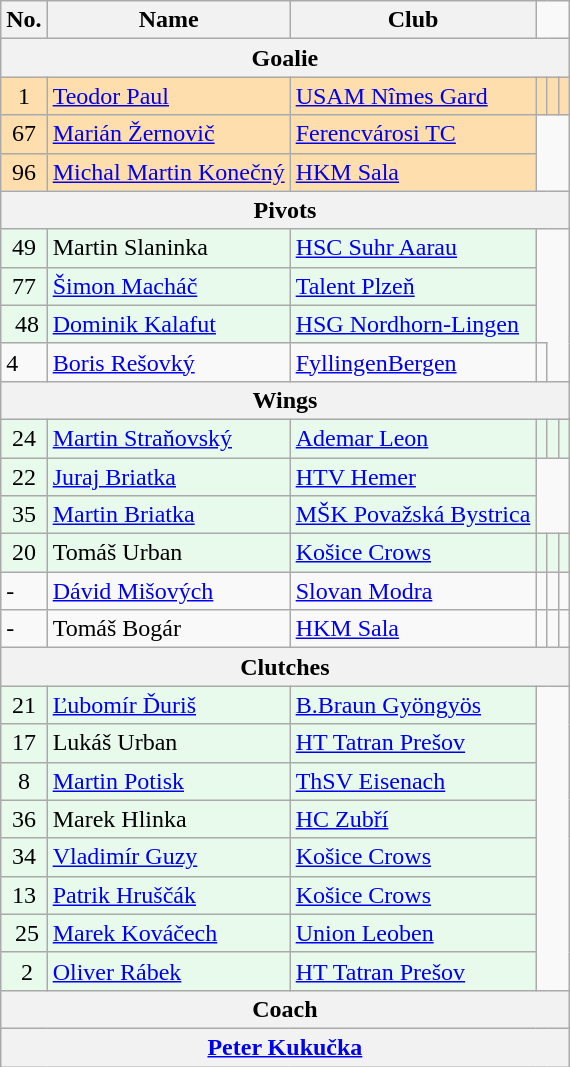<table class="wikitable">
<tr>
<th>No.</th>
<th align="left">Name</th>
<th align="left">Club</th>
</tr>
<tr>
<th colspan="6" bgcolor="#FFDEAD" align="left">Goalie</th>
</tr>
<tr bgcolor="#FFDEAD">
<td align="center">1</td>
<td><a href='#'>Teodor Paul</a></td>
<td><a href='#'>USAM Nîmes Gard</a></td>
<td></td>
<td></td>
<td></td>
</tr>
<tr bgcolor="#FFDEAD">
<td align="center">67</td>
<td><a href='#'>Marián Žernovič</a></td>
<td><a href='#'>Ferencvárosi TC</a></td>
</tr>
<tr bgcolor="#FFDEAD">
<td align="center">96</td>
<td><a href='#'>Michal Martin Konečný</a></td>
<td><a href='#'>HKM Sala</a></td>
</tr>
<tr>
<th colspan="6" bgcolor="#BBF0C9" align="left">Pivots</th>
</tr>
<tr bgcolor="#E7FAEC">
<td align="center">49</td>
<td>Martin Slaninka</td>
<td><a href='#'>HSC Suhr Aarau</a></td>
</tr>
<tr bgcolor="#E7FAEC">
<td align="center">77</td>
<td><a href='#'>Šimon Macháč</a></td>
<td><a href='#'>Talent Plzeň</a></td>
</tr>
<tr bgcolor="#E7FAEC">
<td align="center"> 48</td>
<td><a href='#'>Dominik Kalafut</a></td>
<td><a href='#'>HSG Nordhorn-Lingen</a></td>
</tr>
<tr>
<td>4</td>
<td><a href='#'>Boris Rešovký</a></td>
<td><a href='#'>FyllingenBergen</a></td>
<td></td>
</tr>
<tr>
<th colspan="6" bgcolor="#BBF0C9" align="left">Wings</th>
</tr>
<tr bgcolor="#E7FAEC">
<td align="center">24</td>
<td><a href='#'>Martin Straňovský</a></td>
<td><a href='#'>Ademar Leon</a></td>
<td></td>
<td></td>
<td></td>
</tr>
<tr bgcolor="#E7FAEC">
<td align="center">22</td>
<td><a href='#'>Juraj Briatka</a></td>
<td><a href='#'>HTV Hemer</a></td>
</tr>
<tr bgcolor="#E7FAEC">
<td align="center">35</td>
<td><a href='#'>Martin Briatka</a></td>
<td><a href='#'>MŠK Považská Bystrica</a></td>
</tr>
<tr bgcolor="#E7FAEC">
<td align="center">20</td>
<td>Tomáš Urban</td>
<td><a href='#'>Košice Crows</a></td>
<td></td>
<td></td>
<td></td>
</tr>
<tr>
<td>-</td>
<td><a href='#'>Dávid Mišových</a></td>
<td><a href='#'>Slovan Modra</a></td>
<td></td>
<td></td>
<td></td>
</tr>
<tr>
<td>-</td>
<td>Tomáš Bogár</td>
<td><a href='#'>HKM Sala</a></td>
<td></td>
<td></td>
<td></td>
</tr>
<tr>
<th colspan="6" bgcolor="#BBF0C9" align="left">Clutches</th>
</tr>
<tr bgcolor="#E7FAEC">
<td align="center">21</td>
<td><a href='#'>Ľubomír Ďuriš</a></td>
<td><a href='#'>B.Braun Gyöngyös</a></td>
</tr>
<tr bgcolor="#E7FAEC">
<td align="center">17</td>
<td>Lukáš Urban</td>
<td><a href='#'>HT Tatran Prešov</a></td>
</tr>
<tr bgcolor="#E7FAEC">
<td align="center">8</td>
<td><a href='#'>Martin Potisk</a></td>
<td><a href='#'>ThSV Eisenach</a></td>
</tr>
<tr bgcolor="#E7FAEC">
<td align="center">36</td>
<td>Marek Hlinka</td>
<td><a href='#'>HC Zubří</a></td>
</tr>
<tr bgcolor="#E7FAEC">
<td align="center">34</td>
<td><a href='#'>Vladimír Guzy</a></td>
<td><a href='#'>Košice Crows</a></td>
</tr>
<tr bgcolor="#E7FAEC">
<td align="center">13</td>
<td><a href='#'>Patrik Hruščák</a></td>
<td><a href='#'>Košice Crows</a></td>
</tr>
<tr bgcolor="#E7FAEC">
<td align="center"> 25</td>
<td><a href='#'>Marek Kováčech</a></td>
<td><a href='#'>Union Leoben</a></td>
</tr>
<tr bgcolor="#E7FAEC">
<td align="center"> 2</td>
<td><a href='#'>Oliver Rábek</a></td>
<td><a href='#'>HT Tatran Prešov</a></td>
</tr>
<tr>
<th colspan="6" bgcolor="#BBF0C9" align="left">Coach</th>
</tr>
<tr>
<th colspan="6" bgcolor="#DEB887" align="left"><a href='#'>Peter Kukučka</a></th>
</tr>
</table>
